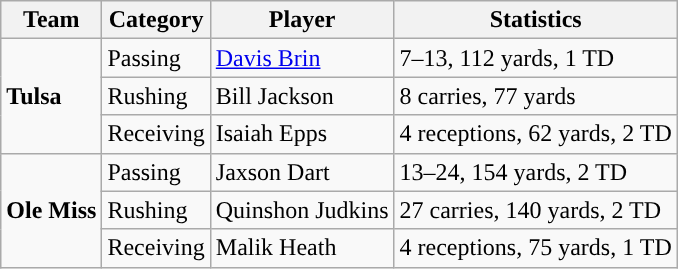<table class="wikitable" style="float: right;">
<tr>
<th>Team</th>
<th>Category</th>
<th>Player</th>
<th>Statistics</th>
</tr>
<tr>
<td rowspan=3><strong>Tulsa</strong></td>
<td>Passing</td>
<td><a href='#'>Davis Brin</a></td>
<td>7–13, 112 yards, 1 TD</td>
</tr>
<tr>
<td>Rushing</td>
<td>Bill Jackson</td>
<td>8 carries, 77 yards</td>
</tr>
<tr>
<td>Receiving</td>
<td>Isaiah Epps</td>
<td>4 receptions, 62 yards, 2 TD</td>
</tr>
<tr>
<td rowspan=3><strong>Ole Miss</strong></td>
<td>Passing</td>
<td>Jaxson Dart</td>
<td>13–24, 154 yards, 2 TD</td>
</tr>
<tr>
<td>Rushing</td>
<td>Quinshon Judkins</td>
<td>27 carries, 140 yards, 2 TD</td>
</tr>
<tr>
<td>Receiving</td>
<td>Malik Heath</td>
<td>4 receptions, 75 yards, 1 TD</td>
</tr>
</table>
